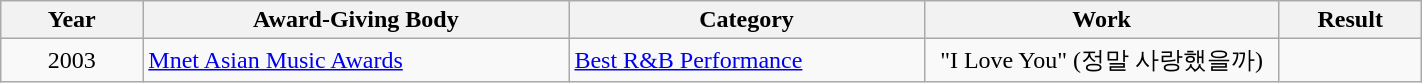<table | width="75%" class="wikitable sortable">
<tr>
<th width="10%">Year</th>
<th width="30%">Award-Giving Body</th>
<th width="25%">Category</th>
<th width="25%">Work</th>
<th width="10%">Result</th>
</tr>
<tr>
<td align="center">2003</td>
<td><a href='#'>Mnet Asian Music Awards</a></td>
<td><a href='#'>Best R&B Performance</a></td>
<td align="center">"I Love You" (정말 사랑했을까)</td>
<td></td>
</tr>
</table>
